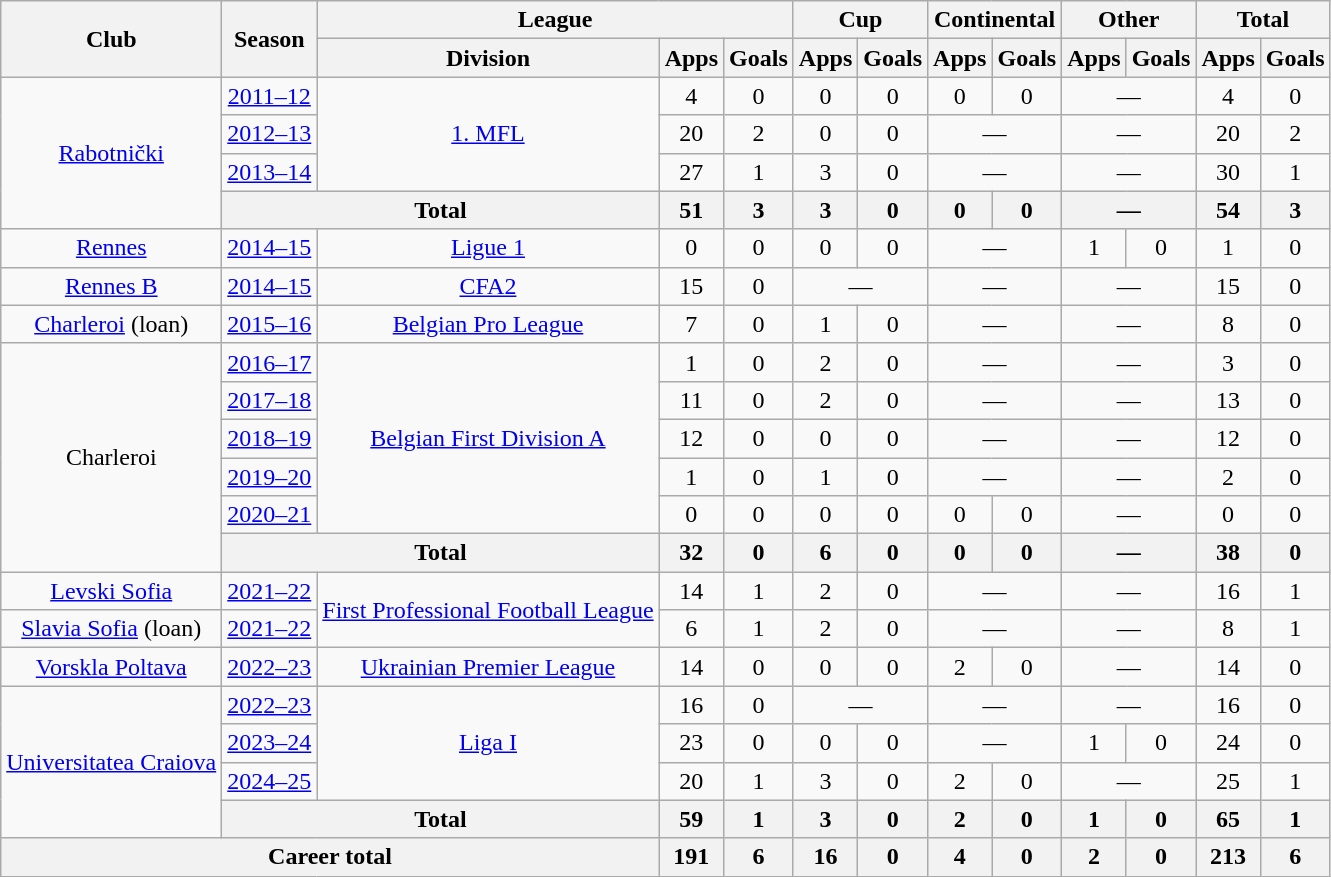<table class="wikitable" style="text-align:center">
<tr>
<th rowspan="2">Club</th>
<th rowspan="2">Season</th>
<th colspan="3">League</th>
<th colspan="2">Cup</th>
<th colspan="2">Continental</th>
<th colspan="2">Other</th>
<th colspan="2">Total</th>
</tr>
<tr>
<th>Division</th>
<th>Apps</th>
<th>Goals</th>
<th>Apps</th>
<th>Goals</th>
<th>Apps</th>
<th>Goals</th>
<th>Apps</th>
<th>Goals</th>
<th>Apps</th>
<th>Goals</th>
</tr>
<tr>
<td rowspan="4"><a href='#'>Rabotnički</a></td>
<td><a href='#'>2011–12</a></td>
<td rowspan="3"><a href='#'>1. MFL</a></td>
<td>4</td>
<td>0</td>
<td>0</td>
<td>0</td>
<td>0</td>
<td>0</td>
<td colspan="2">—</td>
<td>4</td>
<td>0</td>
</tr>
<tr>
<td><a href='#'>2012–13</a></td>
<td>20</td>
<td>2</td>
<td>0</td>
<td>0</td>
<td colspan="2">—</td>
<td colspan="2">—</td>
<td>20</td>
<td>2</td>
</tr>
<tr>
<td><a href='#'>2013–14</a></td>
<td>27</td>
<td>1</td>
<td>3</td>
<td>0</td>
<td colspan="2">—</td>
<td colspan="2">—</td>
<td>30</td>
<td>1</td>
</tr>
<tr>
<th colspan="2">Total</th>
<th>51</th>
<th>3</th>
<th>3</th>
<th>0</th>
<th>0</th>
<th>0</th>
<th colspan="2">—</th>
<th>54</th>
<th>3</th>
</tr>
<tr>
<td><a href='#'>Rennes</a></td>
<td><a href='#'>2014–15</a></td>
<td><a href='#'>Ligue 1</a></td>
<td>0</td>
<td>0</td>
<td>0</td>
<td>0</td>
<td colspan="2">—</td>
<td>1</td>
<td>0</td>
<td>1</td>
<td>0</td>
</tr>
<tr>
<td><a href='#'>Rennes B</a></td>
<td><a href='#'>2014–15</a></td>
<td><a href='#'>CFA2</a></td>
<td>15</td>
<td>0</td>
<td colspan="2">—</td>
<td colspan="2">—</td>
<td colspan="2">—</td>
<td>15</td>
<td>0</td>
</tr>
<tr>
<td rowspan="1"><a href='#'>Charleroi</a> (loan)</td>
<td><a href='#'>2015–16</a></td>
<td><a href='#'>Belgian Pro League</a></td>
<td>7</td>
<td>0</td>
<td>1</td>
<td>0</td>
<td colspan="2">—</td>
<td colspan="2">—</td>
<td>8</td>
<td>0</td>
</tr>
<tr>
<td rowspan="6">Charleroi</td>
<td><a href='#'>2016–17</a></td>
<td rowspan="5"><a href='#'>Belgian First Division A</a></td>
<td>1</td>
<td>0</td>
<td>2</td>
<td>0</td>
<td colspan="2">—</td>
<td colspan="2">—</td>
<td>3</td>
<td>0</td>
</tr>
<tr>
<td><a href='#'>2017–18</a></td>
<td>11</td>
<td>0</td>
<td>2</td>
<td>0</td>
<td colspan="2">—</td>
<td colspan="2">—</td>
<td>13</td>
<td>0</td>
</tr>
<tr>
<td><a href='#'>2018–19</a></td>
<td>12</td>
<td>0</td>
<td>0</td>
<td>0</td>
<td colspan="2">—</td>
<td colspan="2">—</td>
<td>12</td>
<td>0</td>
</tr>
<tr>
<td><a href='#'>2019–20</a></td>
<td>1</td>
<td>0</td>
<td>1</td>
<td>0</td>
<td colspan="2">—</td>
<td colspan="2">—</td>
<td>2</td>
<td>0</td>
</tr>
<tr>
<td><a href='#'>2020–21</a></td>
<td>0</td>
<td>0</td>
<td>0</td>
<td>0</td>
<td>0</td>
<td>0</td>
<td colspan="2">—</td>
<td>0</td>
<td>0</td>
</tr>
<tr>
<th colspan="2">Total</th>
<th>32</th>
<th>0</th>
<th>6</th>
<th>0</th>
<th>0</th>
<th>0</th>
<th colspan="2">—</th>
<th>38</th>
<th>0</th>
</tr>
<tr>
<td><a href='#'>Levski Sofia</a></td>
<td><a href='#'>2021–22</a></td>
<td rowspan="2"><a href='#'>First Professional Football League</a></td>
<td>14</td>
<td>1</td>
<td>2</td>
<td>0</td>
<td colspan="2">—</td>
<td colspan="2">—</td>
<td>16</td>
<td>1</td>
</tr>
<tr>
<td><a href='#'>Slavia Sofia</a> (loan)</td>
<td><a href='#'>2021–22</a></td>
<td>6</td>
<td>1</td>
<td>2</td>
<td>0</td>
<td colspan="2">—</td>
<td colspan="2">—</td>
<td>8</td>
<td>1</td>
</tr>
<tr>
<td><a href='#'>Vorskla Poltava</a></td>
<td><a href='#'>2022–23</a></td>
<td><a href='#'>Ukrainian Premier League</a></td>
<td>14</td>
<td>0</td>
<td>0</td>
<td>0</td>
<td>2</td>
<td>0</td>
<td colspan="2">—</td>
<td>14</td>
<td>0</td>
</tr>
<tr>
<td rowspan="4"><a href='#'>Universitatea Craiova</a></td>
<td><a href='#'>2022–23</a></td>
<td rowspan="3"><a href='#'>Liga I</a></td>
<td>16</td>
<td>0</td>
<td colspan="2">—</td>
<td colspan="2">—</td>
<td colspan="2">—</td>
<td>16</td>
<td>0</td>
</tr>
<tr>
<td><a href='#'>2023–24</a></td>
<td>23</td>
<td>0</td>
<td>0</td>
<td>0</td>
<td colspan="2">—</td>
<td>1</td>
<td>0</td>
<td>24</td>
<td>0</td>
</tr>
<tr>
<td><a href='#'>2024–25</a></td>
<td>20</td>
<td>1</td>
<td>3</td>
<td>0</td>
<td>2</td>
<td>0</td>
<td colspan="2">—</td>
<td>25</td>
<td>1</td>
</tr>
<tr>
<th colspan="2">Total</th>
<th>59</th>
<th>1</th>
<th>3</th>
<th>0</th>
<th>2</th>
<th>0</th>
<th>1</th>
<th>0</th>
<th>65</th>
<th>1</th>
</tr>
<tr>
<th colspan="3">Career total</th>
<th>191</th>
<th>6</th>
<th>16</th>
<th>0</th>
<th>4</th>
<th>0</th>
<th>2</th>
<th>0</th>
<th>213</th>
<th>6</th>
</tr>
</table>
